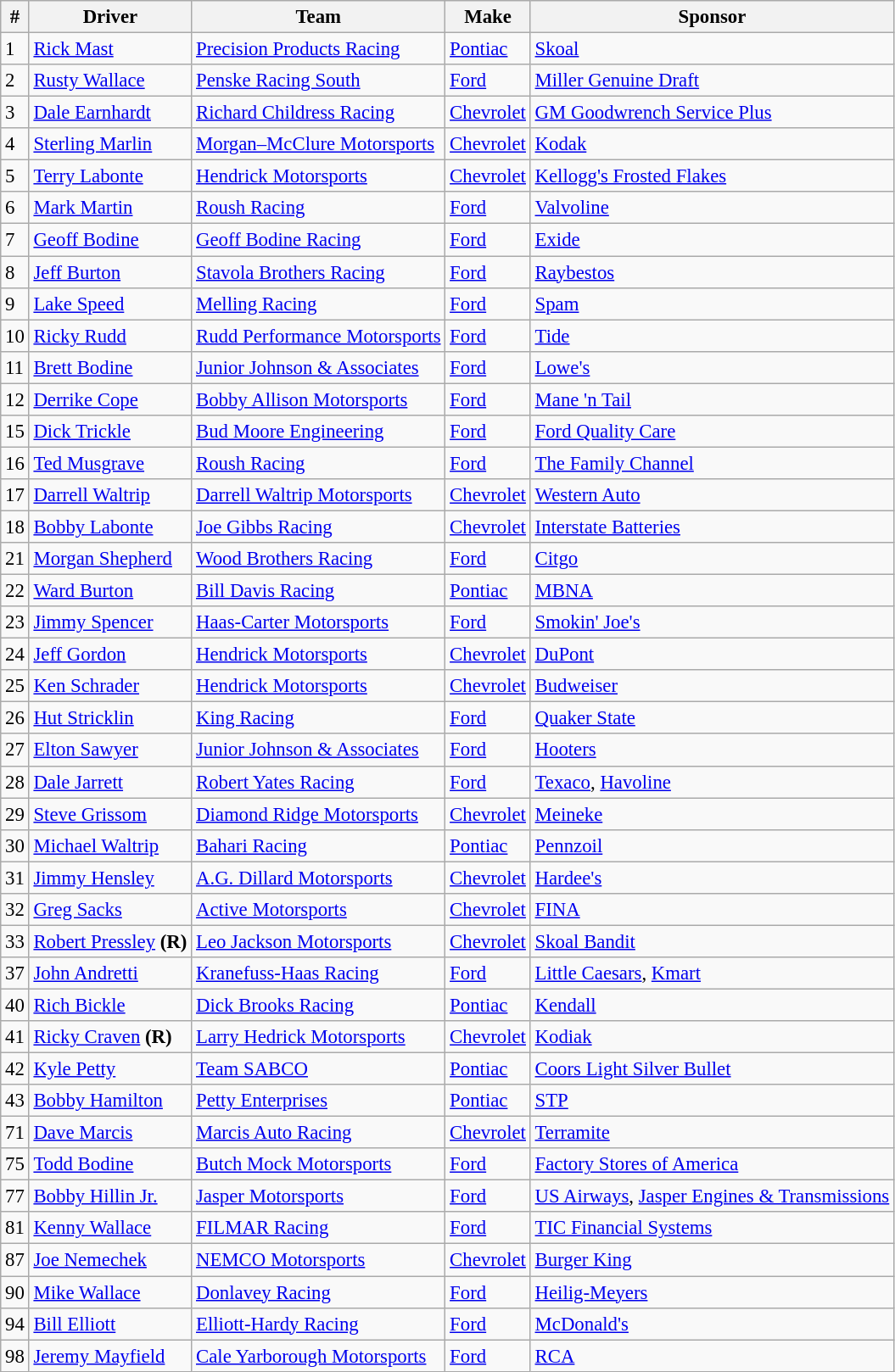<table class="wikitable" style="font-size:95%">
<tr>
<th>#</th>
<th>Driver</th>
<th>Team</th>
<th>Make</th>
<th>Sponsor</th>
</tr>
<tr>
<td>1</td>
<td><a href='#'>Rick Mast</a></td>
<td><a href='#'>Precision Products Racing</a></td>
<td><a href='#'>Pontiac</a></td>
<td><a href='#'>Skoal</a></td>
</tr>
<tr>
<td>2</td>
<td><a href='#'>Rusty Wallace</a></td>
<td><a href='#'>Penske Racing South</a></td>
<td><a href='#'>Ford</a></td>
<td><a href='#'>Miller Genuine Draft</a></td>
</tr>
<tr>
<td>3</td>
<td><a href='#'>Dale Earnhardt</a></td>
<td><a href='#'>Richard Childress Racing</a></td>
<td><a href='#'>Chevrolet</a></td>
<td><a href='#'>GM Goodwrench Service Plus</a></td>
</tr>
<tr>
<td>4</td>
<td><a href='#'>Sterling Marlin</a></td>
<td><a href='#'>Morgan–McClure Motorsports</a></td>
<td><a href='#'>Chevrolet</a></td>
<td><a href='#'>Kodak</a></td>
</tr>
<tr>
<td>5</td>
<td><a href='#'>Terry Labonte</a></td>
<td><a href='#'>Hendrick Motorsports</a></td>
<td><a href='#'>Chevrolet</a></td>
<td><a href='#'>Kellogg's Frosted Flakes</a></td>
</tr>
<tr>
<td>6</td>
<td><a href='#'>Mark Martin</a></td>
<td><a href='#'>Roush Racing</a></td>
<td><a href='#'>Ford</a></td>
<td><a href='#'>Valvoline</a></td>
</tr>
<tr>
<td>7</td>
<td><a href='#'>Geoff Bodine</a></td>
<td><a href='#'>Geoff Bodine Racing</a></td>
<td><a href='#'>Ford</a></td>
<td><a href='#'>Exide</a></td>
</tr>
<tr>
<td>8</td>
<td><a href='#'>Jeff Burton</a></td>
<td><a href='#'>Stavola Brothers Racing</a></td>
<td><a href='#'>Ford</a></td>
<td><a href='#'>Raybestos</a></td>
</tr>
<tr>
<td>9</td>
<td><a href='#'>Lake Speed</a></td>
<td><a href='#'>Melling Racing</a></td>
<td><a href='#'>Ford</a></td>
<td><a href='#'>Spam</a></td>
</tr>
<tr>
<td>10</td>
<td><a href='#'>Ricky Rudd</a></td>
<td><a href='#'>Rudd Performance Motorsports</a></td>
<td><a href='#'>Ford</a></td>
<td><a href='#'>Tide</a></td>
</tr>
<tr>
<td>11</td>
<td><a href='#'>Brett Bodine</a></td>
<td><a href='#'>Junior Johnson & Associates</a></td>
<td><a href='#'>Ford</a></td>
<td><a href='#'>Lowe's</a></td>
</tr>
<tr>
<td>12</td>
<td><a href='#'>Derrike Cope</a></td>
<td><a href='#'>Bobby Allison Motorsports</a></td>
<td><a href='#'>Ford</a></td>
<td><a href='#'>Mane 'n Tail</a></td>
</tr>
<tr>
<td>15</td>
<td><a href='#'>Dick Trickle</a></td>
<td><a href='#'>Bud Moore Engineering</a></td>
<td><a href='#'>Ford</a></td>
<td><a href='#'>Ford Quality Care</a></td>
</tr>
<tr>
<td>16</td>
<td><a href='#'>Ted Musgrave</a></td>
<td><a href='#'>Roush Racing</a></td>
<td><a href='#'>Ford</a></td>
<td><a href='#'>The Family Channel</a></td>
</tr>
<tr>
<td>17</td>
<td><a href='#'>Darrell Waltrip</a></td>
<td><a href='#'>Darrell Waltrip Motorsports</a></td>
<td><a href='#'>Chevrolet</a></td>
<td><a href='#'>Western Auto</a></td>
</tr>
<tr>
<td>18</td>
<td><a href='#'>Bobby Labonte</a></td>
<td><a href='#'>Joe Gibbs Racing</a></td>
<td><a href='#'>Chevrolet</a></td>
<td><a href='#'>Interstate Batteries</a></td>
</tr>
<tr>
<td>21</td>
<td><a href='#'>Morgan Shepherd</a></td>
<td><a href='#'>Wood Brothers Racing</a></td>
<td><a href='#'>Ford</a></td>
<td><a href='#'>Citgo</a></td>
</tr>
<tr>
<td>22</td>
<td><a href='#'>Ward Burton</a></td>
<td><a href='#'>Bill Davis Racing</a></td>
<td><a href='#'>Pontiac</a></td>
<td><a href='#'>MBNA</a></td>
</tr>
<tr>
<td>23</td>
<td><a href='#'>Jimmy Spencer</a></td>
<td><a href='#'>Haas-Carter Motorsports</a></td>
<td><a href='#'>Ford</a></td>
<td><a href='#'>Smokin' Joe's</a></td>
</tr>
<tr>
<td>24</td>
<td><a href='#'>Jeff Gordon</a></td>
<td><a href='#'>Hendrick Motorsports</a></td>
<td><a href='#'>Chevrolet</a></td>
<td><a href='#'>DuPont</a></td>
</tr>
<tr>
<td>25</td>
<td><a href='#'>Ken Schrader</a></td>
<td><a href='#'>Hendrick Motorsports</a></td>
<td><a href='#'>Chevrolet</a></td>
<td><a href='#'>Budweiser</a></td>
</tr>
<tr>
<td>26</td>
<td><a href='#'>Hut Stricklin</a></td>
<td><a href='#'>King Racing</a></td>
<td><a href='#'>Ford</a></td>
<td><a href='#'>Quaker State</a></td>
</tr>
<tr>
<td>27</td>
<td><a href='#'>Elton Sawyer</a></td>
<td><a href='#'>Junior Johnson & Associates</a></td>
<td><a href='#'>Ford</a></td>
<td><a href='#'>Hooters</a></td>
</tr>
<tr>
<td>28</td>
<td><a href='#'>Dale Jarrett</a></td>
<td><a href='#'>Robert Yates Racing</a></td>
<td><a href='#'>Ford</a></td>
<td><a href='#'>Texaco</a>, <a href='#'>Havoline</a></td>
</tr>
<tr>
<td>29</td>
<td><a href='#'>Steve Grissom</a></td>
<td><a href='#'>Diamond Ridge Motorsports</a></td>
<td><a href='#'>Chevrolet</a></td>
<td><a href='#'>Meineke</a></td>
</tr>
<tr>
<td>30</td>
<td><a href='#'>Michael Waltrip</a></td>
<td><a href='#'>Bahari Racing</a></td>
<td><a href='#'>Pontiac</a></td>
<td><a href='#'>Pennzoil</a></td>
</tr>
<tr>
<td>31</td>
<td><a href='#'>Jimmy Hensley</a></td>
<td><a href='#'>A.G. Dillard Motorsports</a></td>
<td><a href='#'>Chevrolet</a></td>
<td><a href='#'>Hardee's</a></td>
</tr>
<tr>
<td>32</td>
<td><a href='#'>Greg Sacks</a></td>
<td><a href='#'>Active Motorsports</a></td>
<td><a href='#'>Chevrolet</a></td>
<td><a href='#'>FINA</a></td>
</tr>
<tr>
<td>33</td>
<td><a href='#'>Robert Pressley</a> <strong>(R)</strong></td>
<td><a href='#'>Leo Jackson Motorsports</a></td>
<td><a href='#'>Chevrolet</a></td>
<td><a href='#'>Skoal Bandit</a></td>
</tr>
<tr>
<td>37</td>
<td><a href='#'>John Andretti</a></td>
<td><a href='#'>Kranefuss-Haas Racing</a></td>
<td><a href='#'>Ford</a></td>
<td><a href='#'>Little Caesars</a>, <a href='#'>Kmart</a></td>
</tr>
<tr>
<td>40</td>
<td><a href='#'>Rich Bickle</a></td>
<td><a href='#'>Dick Brooks Racing</a></td>
<td><a href='#'>Pontiac</a></td>
<td><a href='#'>Kendall</a></td>
</tr>
<tr>
<td>41</td>
<td><a href='#'>Ricky Craven</a> <strong>(R)</strong></td>
<td><a href='#'>Larry Hedrick Motorsports</a></td>
<td><a href='#'>Chevrolet</a></td>
<td><a href='#'>Kodiak</a></td>
</tr>
<tr>
<td>42</td>
<td><a href='#'>Kyle Petty</a></td>
<td><a href='#'>Team SABCO</a></td>
<td><a href='#'>Pontiac</a></td>
<td><a href='#'>Coors Light Silver Bullet</a></td>
</tr>
<tr>
<td>43</td>
<td><a href='#'>Bobby Hamilton</a></td>
<td><a href='#'>Petty Enterprises</a></td>
<td><a href='#'>Pontiac</a></td>
<td><a href='#'>STP</a></td>
</tr>
<tr>
<td>71</td>
<td><a href='#'>Dave Marcis</a></td>
<td><a href='#'>Marcis Auto Racing</a></td>
<td><a href='#'>Chevrolet</a></td>
<td><a href='#'>Terramite</a></td>
</tr>
<tr>
<td>75</td>
<td><a href='#'>Todd Bodine</a></td>
<td><a href='#'>Butch Mock Motorsports</a></td>
<td><a href='#'>Ford</a></td>
<td><a href='#'>Factory Stores of America</a></td>
</tr>
<tr>
<td>77</td>
<td><a href='#'>Bobby Hillin Jr.</a></td>
<td><a href='#'>Jasper Motorsports</a></td>
<td><a href='#'>Ford</a></td>
<td><a href='#'>US Airways</a>, <a href='#'>Jasper Engines & Transmissions</a></td>
</tr>
<tr>
<td>81</td>
<td><a href='#'>Kenny Wallace</a></td>
<td><a href='#'>FILMAR Racing</a></td>
<td><a href='#'>Ford</a></td>
<td><a href='#'>TIC Financial Systems</a></td>
</tr>
<tr>
<td>87</td>
<td><a href='#'>Joe Nemechek</a></td>
<td><a href='#'>NEMCO Motorsports</a></td>
<td><a href='#'>Chevrolet</a></td>
<td><a href='#'>Burger King</a></td>
</tr>
<tr>
<td>90</td>
<td><a href='#'>Mike Wallace</a></td>
<td><a href='#'>Donlavey Racing</a></td>
<td><a href='#'>Ford</a></td>
<td><a href='#'>Heilig-Meyers</a></td>
</tr>
<tr>
<td>94</td>
<td><a href='#'>Bill Elliott</a></td>
<td><a href='#'>Elliott-Hardy Racing</a></td>
<td><a href='#'>Ford</a></td>
<td><a href='#'>McDonald's</a></td>
</tr>
<tr>
<td>98</td>
<td><a href='#'>Jeremy Mayfield</a></td>
<td><a href='#'>Cale Yarborough Motorsports</a></td>
<td><a href='#'>Ford</a></td>
<td><a href='#'>RCA</a></td>
</tr>
</table>
